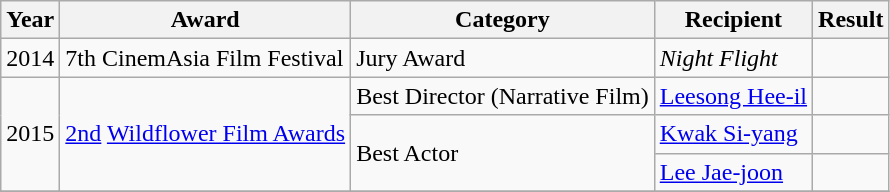<table class="wikitable">
<tr>
<th>Year</th>
<th>Award</th>
<th>Category</th>
<th>Recipient</th>
<th>Result</th>
</tr>
<tr>
<td>2014</td>
<td>7th CinemAsia Film Festival</td>
<td>Jury Award</td>
<td><em>Night Flight</em></td>
<td></td>
</tr>
<tr>
<td rowspan=3>2015</td>
<td rowspan=3><a href='#'>2nd</a> <a href='#'>Wildflower Film Awards</a></td>
<td>Best Director (Narrative Film)</td>
<td><a href='#'>Leesong Hee-il</a></td>
<td></td>
</tr>
<tr>
<td rowspan=2>Best Actor</td>
<td><a href='#'>Kwak Si-yang</a></td>
<td></td>
</tr>
<tr>
<td><a href='#'>Lee Jae-joon</a></td>
<td></td>
</tr>
<tr>
</tr>
</table>
